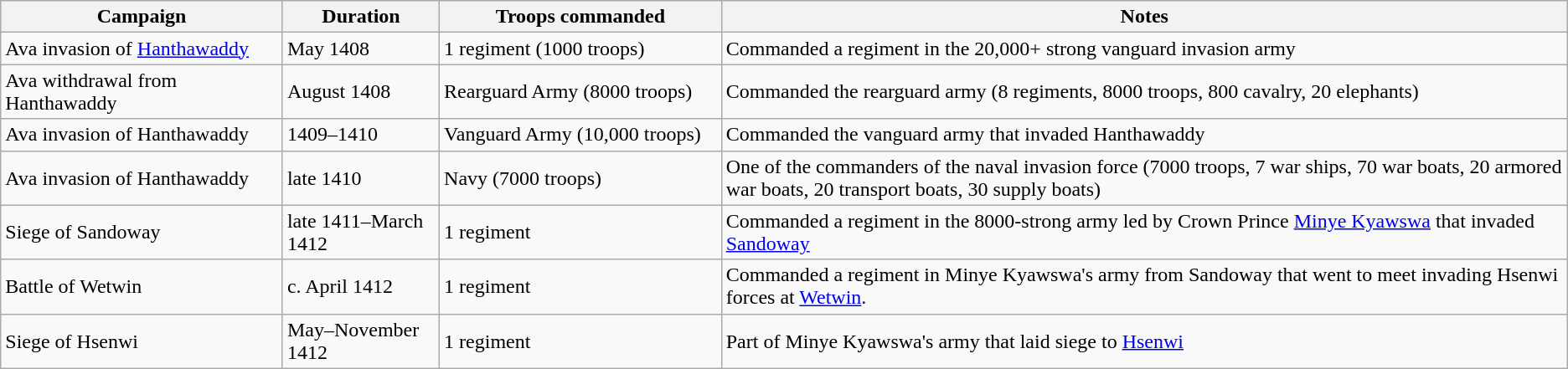<table class="wikitable" border="1">
<tr>
<th width=10%>Campaign</th>
<th width=5%>Duration</th>
<th width=10%>Troops commanded</th>
<th width=30%>Notes</th>
</tr>
<tr>
<td>Ava invasion of <a href='#'>Hanthawaddy</a></td>
<td>May 1408</td>
<td>1 regiment (1000 troops)</td>
<td>Commanded a regiment in the 20,000+ strong vanguard invasion army</td>
</tr>
<tr>
<td>Ava withdrawal from Hanthawaddy</td>
<td>August 1408</td>
<td>Rearguard Army (8000 troops)</td>
<td>Commanded the rearguard army (8 regiments, 8000 troops, 800 cavalry, 20 elephants)</td>
</tr>
<tr>
<td>Ava invasion of Hanthawaddy</td>
<td>1409–1410</td>
<td>Vanguard Army (10,000 troops)</td>
<td>Commanded the vanguard army that invaded Hanthawaddy</td>
</tr>
<tr>
<td>Ava invasion of Hanthawaddy</td>
<td>late 1410</td>
<td>Navy (7000 troops)</td>
<td>One of the commanders of the naval invasion force (7000 troops, 7 war ships, 70 war boats, 20 armored war boats, 20 transport boats, 30 supply boats)</td>
</tr>
<tr>
<td>Siege of Sandoway</td>
<td>late 1411–March 1412</td>
<td>1 regiment</td>
<td>Commanded a regiment in the 8000-strong army led by Crown Prince <a href='#'>Minye Kyawswa</a> that invaded <a href='#'>Sandoway</a></td>
</tr>
<tr>
<td>Battle of Wetwin</td>
<td>c. April 1412</td>
<td>1 regiment</td>
<td>Commanded a regiment in Minye Kyawswa's army from Sandoway that went to meet invading Hsenwi forces at <a href='#'>Wetwin</a>.</td>
</tr>
<tr>
<td>Siege of Hsenwi</td>
<td>May–November 1412</td>
<td>1 regiment</td>
<td>Part of Minye Kyawswa's army that laid siege to <a href='#'>Hsenwi</a></td>
</tr>
</table>
